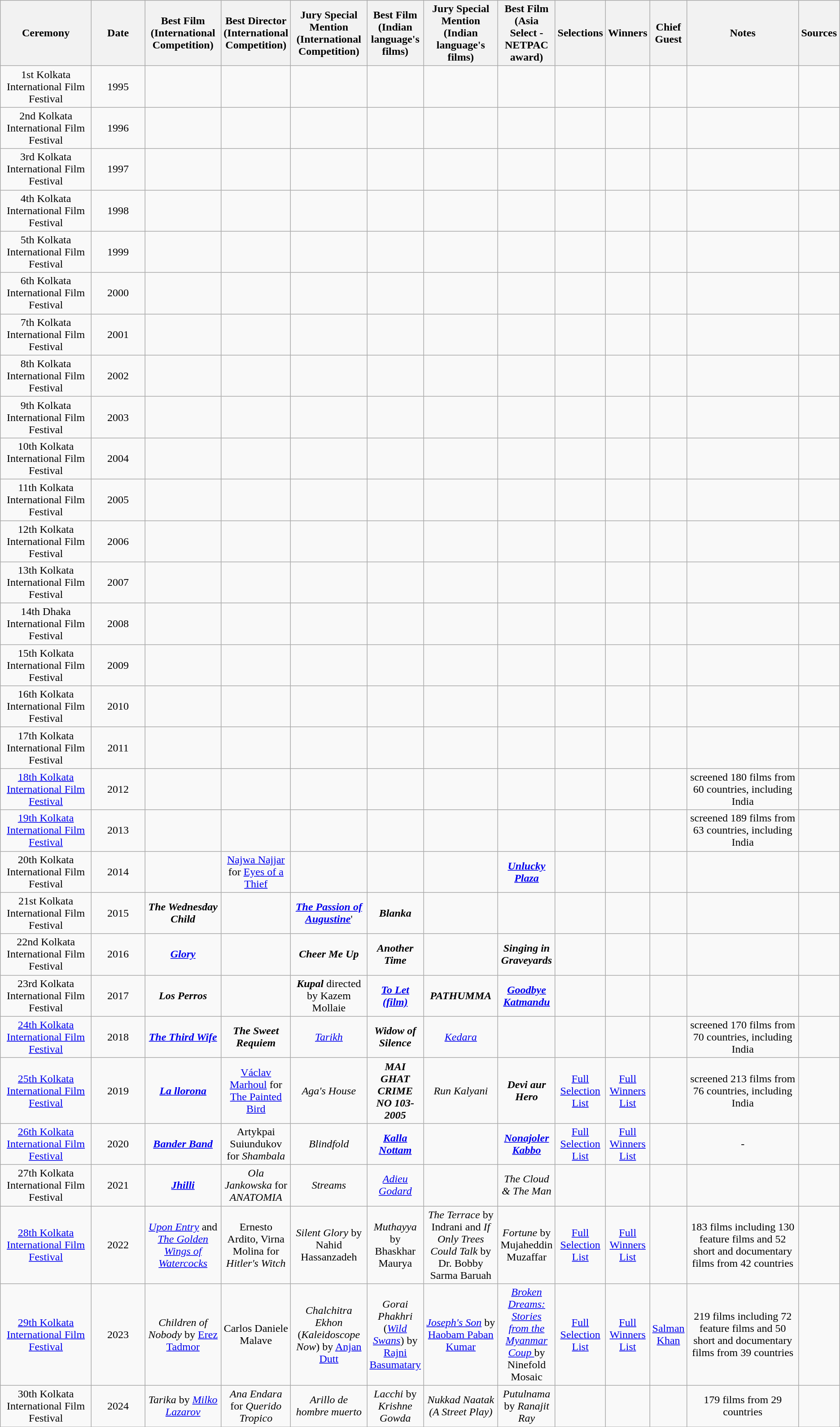<table class="sortable wikitable"  style="text-align: center">
<tr>
<th width= "15%">Ceremony</th>
<th width= "10%">Date</th>
<th width= "10%">Best Film (International Competition)</th>
<th>Best Director  (International Competition)</th>
<th width="10%">Jury Special Mention (International Competition)</th>
<th>Best Film (Indian language's films)</th>
<th width="10%">Jury Special Mention (Indian language's films)</th>
<th>Best Film (Asia Select - NETPAC award)</th>
<th>Selections</th>
<th>Winners</th>
<th>Chief Guest</th>
<th width="20%">Notes</th>
<th width= "5%">Sources</th>
</tr>
<tr>
<td>1st Kolkata International Film Festival</td>
<td>1995</td>
<td></td>
<td></td>
<td></td>
<td></td>
<td></td>
<td></td>
<td></td>
<td></td>
<td></td>
<td></td>
<td></td>
</tr>
<tr>
<td>2nd Kolkata International Film Festival</td>
<td>1996</td>
<td></td>
<td></td>
<td></td>
<td></td>
<td></td>
<td></td>
<td></td>
<td></td>
<td></td>
<td></td>
<td></td>
</tr>
<tr>
<td>3rd Kolkata International Film Festival</td>
<td>1997</td>
<td></td>
<td></td>
<td></td>
<td></td>
<td></td>
<td></td>
<td></td>
<td></td>
<td></td>
<td></td>
<td></td>
</tr>
<tr>
<td>4th Kolkata International Film Festival</td>
<td>1998</td>
<td></td>
<td></td>
<td></td>
<td></td>
<td></td>
<td></td>
<td></td>
<td></td>
<td></td>
<td></td>
<td></td>
</tr>
<tr>
<td>5th Kolkata International Film Festival</td>
<td>1999</td>
<td></td>
<td></td>
<td></td>
<td></td>
<td></td>
<td></td>
<td></td>
<td></td>
<td></td>
<td></td>
<td></td>
</tr>
<tr>
<td>6th Kolkata International Film Festival</td>
<td>2000</td>
<td></td>
<td></td>
<td></td>
<td></td>
<td></td>
<td></td>
<td></td>
<td></td>
<td></td>
<td></td>
<td></td>
</tr>
<tr>
<td>7th Kolkata International Film Festival</td>
<td>2001</td>
<td></td>
<td></td>
<td></td>
<td></td>
<td></td>
<td></td>
<td></td>
<td></td>
<td></td>
<td></td>
<td></td>
</tr>
<tr>
<td>8th Kolkata International Film Festival</td>
<td>2002</td>
<td></td>
<td></td>
<td></td>
<td></td>
<td></td>
<td></td>
<td></td>
<td></td>
<td></td>
<td></td>
<td></td>
</tr>
<tr>
<td>9th Kolkata International Film Festival</td>
<td>2003</td>
<td></td>
<td></td>
<td></td>
<td></td>
<td></td>
<td></td>
<td></td>
<td></td>
<td></td>
<td></td>
<td></td>
</tr>
<tr>
<td>10th Kolkata International Film Festival</td>
<td>2004</td>
<td></td>
<td></td>
<td></td>
<td></td>
<td></td>
<td></td>
<td></td>
<td></td>
<td></td>
<td></td>
<td></td>
</tr>
<tr>
<td>11th Kolkata International Film Festival</td>
<td>2005</td>
<td></td>
<td></td>
<td></td>
<td></td>
<td></td>
<td></td>
<td></td>
<td></td>
<td></td>
<td></td>
<td></td>
</tr>
<tr>
<td>12th Kolkata International Film Festival</td>
<td>2006</td>
<td></td>
<td></td>
<td></td>
<td></td>
<td></td>
<td></td>
<td></td>
<td></td>
<td></td>
<td></td>
<td></td>
</tr>
<tr>
<td>13th Kolkata International Film Festival</td>
<td>2007</td>
<td></td>
<td></td>
<td></td>
<td></td>
<td></td>
<td></td>
<td></td>
<td></td>
<td></td>
<td></td>
<td></td>
</tr>
<tr>
<td>14th Dhaka International Film Festival</td>
<td>2008</td>
<td></td>
<td></td>
<td></td>
<td></td>
<td></td>
<td></td>
<td></td>
<td></td>
<td></td>
<td></td>
<td></td>
</tr>
<tr>
<td>15th Kolkata International Film Festival</td>
<td>2009</td>
<td></td>
<td></td>
<td></td>
<td></td>
<td></td>
<td></td>
<td></td>
<td></td>
<td></td>
<td></td>
<td></td>
</tr>
<tr>
<td>16th Kolkata International Film Festival</td>
<td>2010</td>
<td></td>
<td></td>
<td></td>
<td></td>
<td></td>
<td></td>
<td></td>
<td></td>
<td></td>
<td></td>
<td></td>
</tr>
<tr>
<td>17th Kolkata International Film Festival</td>
<td>2011</td>
<td></td>
<td></td>
<td></td>
<td></td>
<td></td>
<td></td>
<td></td>
<td></td>
<td></td>
<td></td>
<td></td>
</tr>
<tr>
<td><a href='#'>18th Kolkata International Film Festival</a></td>
<td>2012</td>
<td></td>
<td></td>
<td></td>
<td></td>
<td></td>
<td></td>
<td></td>
<td></td>
<td></td>
<td>screened 180 films from 60 countries, including India</td>
<td></td>
</tr>
<tr>
<td><a href='#'>19th Kolkata International Film Festival </a></td>
<td>2013</td>
<td></td>
<td></td>
<td></td>
<td></td>
<td></td>
<td></td>
<td></td>
<td></td>
<td></td>
<td>screened 189 films from 63 countries, including India</td>
<td></td>
</tr>
<tr>
<td>20th Kolkata International Film Festival</td>
<td>2014</td>
<td></td>
<td><a href='#'>Najwa Najjar</a> for <a href='#'>Eyes of a Thief</a></td>
<td></td>
<td></td>
<td></td>
<td><strong><em><a href='#'>Unlucky Plaza</a></em></strong></td>
<td></td>
<td></td>
<td></td>
<td></td>
<td></td>
</tr>
<tr>
<td>21st Kolkata International Film Festival</td>
<td>2015</td>
<td><strong><em>The Wednesday Child</em></strong></td>
<td></td>
<td><strong><em><a href='#'>The Passion of Augustine</a></em></strong>'</td>
<td><strong><em>Blanka</em></strong></td>
<td></td>
<td></td>
<td></td>
<td></td>
<td></td>
<td></td>
<td></td>
</tr>
<tr>
<td>22nd Kolkata International Film Festival</td>
<td>2016</td>
<td><strong><em><a href='#'>Glory</a></em></strong></td>
<td></td>
<td><strong><em>Cheer Me Up</em></strong></td>
<td><strong><em>Another Time</em></strong></td>
<td></td>
<td><strong><em>Singing in Graveyards</em></strong></td>
<td></td>
<td></td>
<td></td>
<td></td>
<td></td>
</tr>
<tr>
<td>23rd Kolkata International Film Festival</td>
<td>2017</td>
<td><strong><em>Los Perros</em></strong></td>
<td></td>
<td><strong><em>Kupal</em></strong> directed by Kazem Mollaie</td>
<td><strong><em><a href='#'>To Let (film)</a>  </em></strong></td>
<td><strong><em>PATHUMMA</em></strong></td>
<td><strong><em><a href='#'>Goodbye Katmandu</a></em></strong></td>
<td></td>
<td></td>
<td></td>
<td></td>
<td></td>
</tr>
<tr>
<td><a href='#'>24th Kolkata International Film Festival</a></td>
<td>2018</td>
<td><strong><em><a href='#'>The Third Wife</a></em></strong> <br></td>
<td><strong><em>The Sweet Requiem</em></strong></td>
<td><em><a href='#'>Tarikh</a></em></td>
<td><strong><em>Widow of Silence</em></strong></td>
<td><em><a href='#'>Kedara</a></em></td>
<td></td>
<td></td>
<td></td>
<td></td>
<td>screened 170 films from 70 countries, including India</td>
<td></td>
</tr>
<tr>
<td><a href='#'>25th Kolkata International Film Festival</a></td>
<td>2019</td>
<td><a href='#'><strong><em>La llorona</em></strong></a></td>
<td><a href='#'>Václav Marhoul</a> for <a href='#'>The Painted Bird</a></td>
<td><em>Aga's House</em></td>
<td><strong><em>MAI GHAT CRIME NO 103- 2005</em></strong></td>
<td><em>Run Kalyani</em></td>
<td><strong><em>Devi aur Hero</em></strong></td>
<td><a href='#'>Full Selection List</a></td>
<td><a href='#'>Full Winners List</a></td>
<td></td>
<td>screened 213 films from 76 countries, including India</td>
<td></td>
</tr>
<tr>
<td><a href='#'>26th Kolkata International Film Festival</a></td>
<td>2020</td>
<td><strong><a href='#'><em>Bander Band</em></a></strong></td>
<td>Artykpai Suiundukov for <em>Shambala</em></td>
<td><em>Blindfold</em></td>
<td><strong><em><a href='#'>Kalla Nottam</a></em></strong></td>
<td></td>
<td><strong><em><a href='#'>Nonajoler Kabbo</a></em></strong></td>
<td><a href='#'>Full Selection List</a></td>
<td><a href='#'>Full Winners List</a></td>
<td></td>
<td>-</td>
<td></td>
</tr>
<tr>
<td>27th Kolkata International Film Festival</td>
<td>2021</td>
<td><strong><em><a href='#'>Jhilli</a></em></strong></td>
<td><em>Ola Jankowska</em> for <em>ANATOMIA</em></td>
<td><em>Streams</em></td>
<td><em><a href='#'>Adieu Godard</a></em></td>
<td></td>
<td><em>The Cloud & The Man</em></td>
<td></td>
<td></td>
<td></td>
<td></td>
<td></td>
</tr>
<tr>
<td><a href='#'>28th Kolkata International Film Festival</a></td>
<td>2022</td>
<td><em><a href='#'>Upon Entry</a></em> and <em><a href='#'>The Golden Wings of Watercocks</a></em></td>
<td>Ernesto Ardito, Virna Molina  for <em>Hitler's Witch</em></td>
<td><em>Silent Glory</em> by Nahid Hassanzadeh</td>
<td><em>Muthayya</em> by Bhaskhar Maurya</td>
<td><em>The Terrace</em> by Indrani and <em>If Only Trees Could Talk </em> by Dr. Bobby Sarma Baruah</td>
<td><em>Fortune</em> by Mujaheddin Muzaffar</td>
<td><a href='#'>Full Selection List</a></td>
<td><a href='#'>Full Winners List</a></td>
<td></td>
<td>183 films including 130 feature films and 52 short and documentary films from 42 countries</td>
<td></td>
</tr>
<tr>
<td><a href='#'>29th Kolkata International Film Festival</a></td>
<td>2023</td>
<td><em>Children of Nobody</em> by <a href='#'>Erez Tadmor</a></td>
<td>Carlos Daniele Malave</td>
<td><em>Chalchitra Ekhon</em> (<em>Kaleidoscope Now</em>) by <a href='#'>Anjan Dutt</a></td>
<td><em>Gorai Phakhri</em> (<em><a href='#'>Wild Swans</a></em>) by <a href='#'>Rajni Basumatary</a></td>
<td><em><a href='#'>Joseph's Son</a></em> by <a href='#'>Haobam Paban Kumar</a></td>
<td><em><a href='#'>Broken Dreams: Stories from the Myanmar Coup </a></em> by Ninefold Mosaic</td>
<td><a href='#'>Full Selection List</a></td>
<td><a href='#'>Full Winners List</a></td>
<td><a href='#'>Salman Khan</a></td>
<td>219 films including 72 feature films and 50 short and documentary films from 39 countries</td>
<td></td>
</tr>
<tr>
<td>30th Kolkata International Film Festival</td>
<td>2024</td>
<td><em>Tarika</em> by <em><a href='#'>Milko Lazarov</a></em></td>
<td><em>Ana Endara</em> for <em>Querido Tropico</em></td>
<td><em>Arillo de hombre muerto</em></td>
<td><em>Lacchi</em> by <em>Krishne Gowda</em></td>
<td><em>Nukkad Naatak (A Street Play)</em></td>
<td><em>Putulnama</em> by<em> Ranajit Ray</em></td>
<td></td>
<td></td>
<td></td>
<td>179 films from 29 countries</td>
<td></td>
</tr>
<tr>
</tr>
</table>
